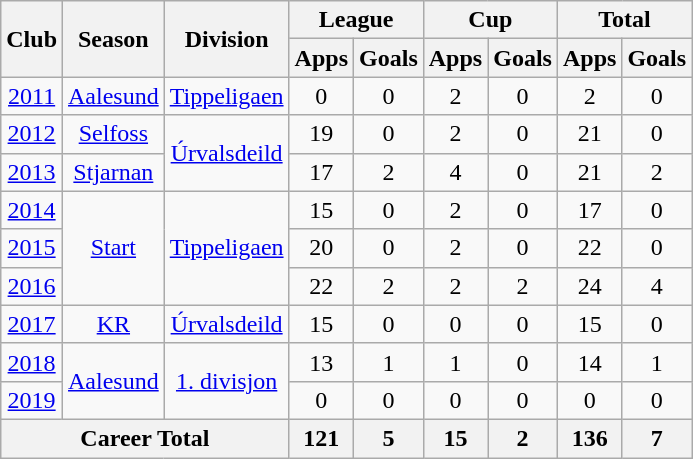<table class="wikitable" style="text-align: center;">
<tr>
<th rowspan="2">Club</th>
<th rowspan="2">Season</th>
<th rowspan="2">Division</th>
<th colspan="2">League</th>
<th colspan="2">Cup</th>
<th colspan="2">Total</th>
</tr>
<tr>
<th>Apps</th>
<th>Goals</th>
<th>Apps</th>
<th>Goals</th>
<th>Apps</th>
<th>Goals</th>
</tr>
<tr>
<td><a href='#'>2011</a></td>
<td rowspan="1" valign="center"><a href='#'>Aalesund</a></td>
<td rowspan="1" valign="center"><a href='#'>Tippeligaen</a></td>
<td>0</td>
<td>0</td>
<td>2</td>
<td>0</td>
<td>2</td>
<td>0</td>
</tr>
<tr>
<td><a href='#'>2012</a></td>
<td rowspan="1" valign="center"><a href='#'>Selfoss</a></td>
<td rowspan="2" valign="center"><a href='#'>Úrvalsdeild</a></td>
<td>19</td>
<td>0</td>
<td>2</td>
<td>0</td>
<td>21</td>
<td>0</td>
</tr>
<tr>
<td><a href='#'>2013</a></td>
<td rowspan="1" valign="center"><a href='#'>Stjarnan</a></td>
<td>17</td>
<td>2</td>
<td>4</td>
<td>0</td>
<td>21</td>
<td>2</td>
</tr>
<tr>
<td><a href='#'>2014</a></td>
<td rowspan="3" valign="center"><a href='#'>Start</a></td>
<td rowspan="3" valign="center"><a href='#'>Tippeligaen</a></td>
<td>15</td>
<td>0</td>
<td>2</td>
<td>0</td>
<td>17</td>
<td>0</td>
</tr>
<tr>
<td><a href='#'>2015</a></td>
<td>20</td>
<td>0</td>
<td>2</td>
<td>0</td>
<td>22</td>
<td>0</td>
</tr>
<tr>
<td><a href='#'>2016</a></td>
<td>22</td>
<td>2</td>
<td>2</td>
<td>2</td>
<td>24</td>
<td>4</td>
</tr>
<tr>
<td><a href='#'>2017</a></td>
<td rowspan="1" valign="center"><a href='#'>KR</a></td>
<td rowspan="1" valign="center"><a href='#'>Úrvalsdeild</a></td>
<td>15</td>
<td>0</td>
<td>0</td>
<td>0</td>
<td>15</td>
<td>0</td>
</tr>
<tr>
<td><a href='#'>2018</a></td>
<td rowspan="2" valign="center"><a href='#'>Aalesund</a></td>
<td rowspan="2" valign="center"><a href='#'>1. divisjon</a></td>
<td>13</td>
<td>1</td>
<td>1</td>
<td>0</td>
<td>14</td>
<td>1</td>
</tr>
<tr>
<td><a href='#'>2019</a></td>
<td>0</td>
<td>0</td>
<td>0</td>
<td>0</td>
<td>0</td>
<td>0</td>
</tr>
<tr>
<th colspan="3">Career Total</th>
<th>121</th>
<th>5</th>
<th>15</th>
<th>2</th>
<th>136</th>
<th>7</th>
</tr>
</table>
